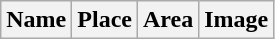<table class="wikitable">
<tr>
<th>Name</th>
<th>Place</th>
<th>Area</th>
<th>Image<br>







</th>
</tr>
</table>
